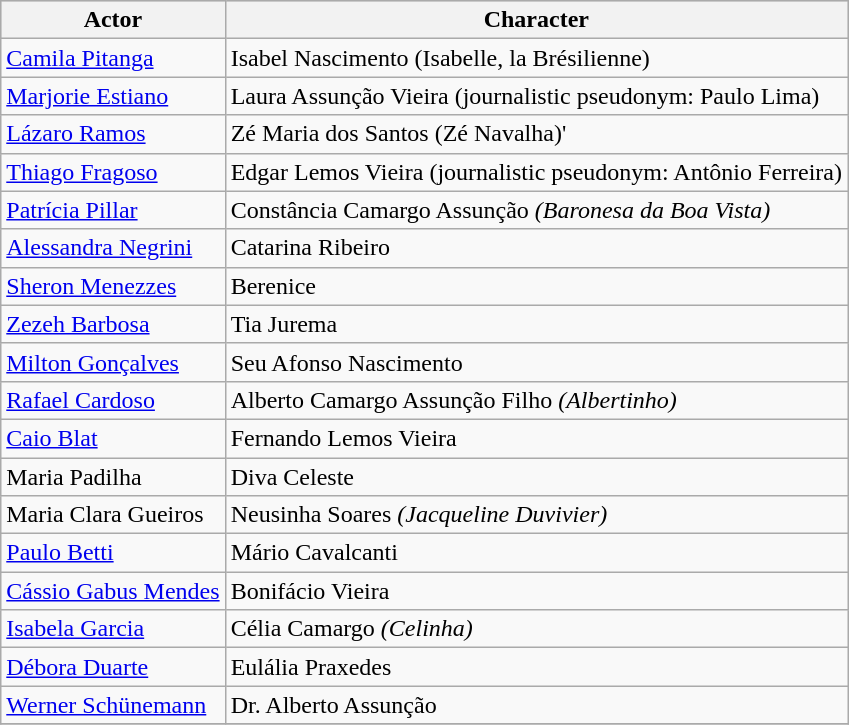<table class="wikitable">
<tr style="background:#ccc;">
<th>Actor</th>
<th>Character</th>
</tr>
<tr>
<td><a href='#'>Camila Pitanga</a></td>
<td>Isabel Nascimento (Isabelle, la Brésilienne)</td>
</tr>
<tr>
<td><a href='#'>Marjorie Estiano</a></td>
<td>Laura Assunção Vieira (journalistic pseudonym: Paulo Lima)</td>
</tr>
<tr>
<td><a href='#'>Lázaro Ramos</a></td>
<td>Zé Maria dos Santos (Zé Navalha)'</td>
</tr>
<tr>
<td><a href='#'>Thiago Fragoso</a></td>
<td>Edgar Lemos Vieira (journalistic pseudonym: Antônio Ferreira)</td>
</tr>
<tr>
<td><a href='#'>Patrícia Pillar</a></td>
<td>Constância Camargo Assunção <em>(Baronesa da Boa Vista)</em></td>
</tr>
<tr>
<td><a href='#'>Alessandra Negrini</a></td>
<td>Catarina Ribeiro</td>
</tr>
<tr>
<td><a href='#'>Sheron Menezzes</a></td>
<td>Berenice</td>
</tr>
<tr>
<td><a href='#'>Zezeh Barbosa</a></td>
<td>Tia Jurema</td>
</tr>
<tr>
<td><a href='#'>Milton Gonçalves</a></td>
<td>Seu Afonso Nascimento</td>
</tr>
<tr>
<td><a href='#'>Rafael Cardoso</a></td>
<td>Alberto Camargo Assunção Filho <em>(Albertinho)</em></td>
</tr>
<tr>
<td><a href='#'>Caio Blat</a></td>
<td>Fernando Lemos Vieira</td>
</tr>
<tr>
<td>Maria Padilha</td>
<td>Diva Celeste</td>
</tr>
<tr>
<td>Maria Clara Gueiros</td>
<td>Neusinha Soares <em>(Jacqueline Duvivier)</em></td>
</tr>
<tr>
<td><a href='#'>Paulo Betti</a></td>
<td>Mário Cavalcanti</td>
</tr>
<tr>
<td><a href='#'>Cássio Gabus Mendes</a></td>
<td>Bonifácio Vieira</td>
</tr>
<tr>
<td><a href='#'>Isabela Garcia</a></td>
<td>Célia Camargo <em>(Celinha)</em></td>
</tr>
<tr>
<td><a href='#'>Débora Duarte</a></td>
<td>Eulália Praxedes</td>
</tr>
<tr>
<td><a href='#'>Werner Schünemann</a></td>
<td>Dr. Alberto Assunção</td>
</tr>
<tr>
</tr>
</table>
